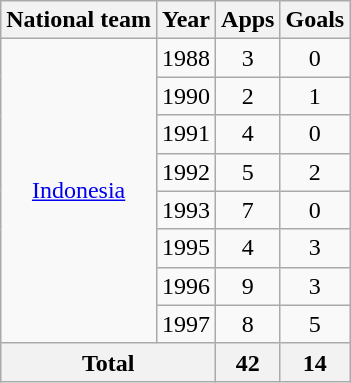<table class="wikitable" style="text-align:center">
<tr>
<th>National team</th>
<th>Year</th>
<th>Apps</th>
<th>Goals</th>
</tr>
<tr>
<td rowspan="8"><a href='#'>Indonesia</a></td>
<td>1988</td>
<td>3</td>
<td>0</td>
</tr>
<tr>
<td>1990</td>
<td>2</td>
<td>1</td>
</tr>
<tr>
<td>1991</td>
<td>4</td>
<td>0</td>
</tr>
<tr>
<td>1992</td>
<td>5</td>
<td>2</td>
</tr>
<tr>
<td>1993</td>
<td>7</td>
<td>0</td>
</tr>
<tr>
<td>1995</td>
<td>4</td>
<td>3</td>
</tr>
<tr>
<td>1996</td>
<td>9</td>
<td>3</td>
</tr>
<tr>
<td>1997</td>
<td>8</td>
<td>5</td>
</tr>
<tr>
<th colspan="2">Total</th>
<th>42</th>
<th>14</th>
</tr>
</table>
